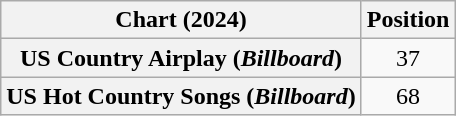<table class="wikitable sortable plainrowheaders" style="text-align:center">
<tr>
<th scope="col">Chart (2024)</th>
<th scope="col">Position</th>
</tr>
<tr>
<th scope="row">US Country Airplay (<em>Billboard</em>)</th>
<td>37</td>
</tr>
<tr>
<th scope="row">US Hot Country Songs (<em>Billboard</em>)</th>
<td>68</td>
</tr>
</table>
